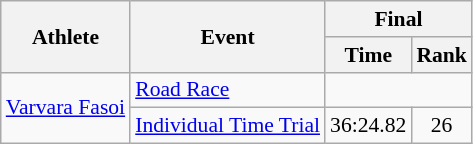<table class="wikitable" style="font-size:90%">
<tr>
<th rowspan="2">Athlete</th>
<th rowspan="2">Event</th>
<th colspan="2">Final</th>
</tr>
<tr>
<th>Time</th>
<th>Rank</th>
</tr>
<tr align=center>
<td align=left rowspan=2><a href='#'>Varvara Fasoi</a></td>
<td align=left><a href='#'>Road Race</a></td>
<td colspan=2></td>
</tr>
<tr align=center>
<td align=left><a href='#'>Individual Time Trial</a></td>
<td>36:24.82</td>
<td>26</td>
</tr>
</table>
